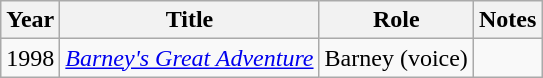<table class="wikitable sortable">
<tr>
<th>Year</th>
<th>Title</th>
<th>Role</th>
<th class="unsortable">Notes</th>
</tr>
<tr>
<td>1998</td>
<td><em><a href='#'>Barney's Great Adventure</a></em></td>
<td>Barney (voice)</td>
<td></td>
</tr>
</table>
